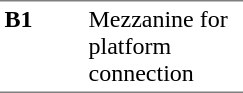<table border=0 cellspacing=0 cellpadding=3>
<tr>
<td style="border-bottom:solid 1px gray;border-top:solid 1px gray;" width=50 valign=top><strong>B1</strong></td>
<td style="border-top:solid 1px gray;border-bottom:solid 1px gray;" width=100 valign=top>Mezzanine for platform connection</td>
</tr>
</table>
